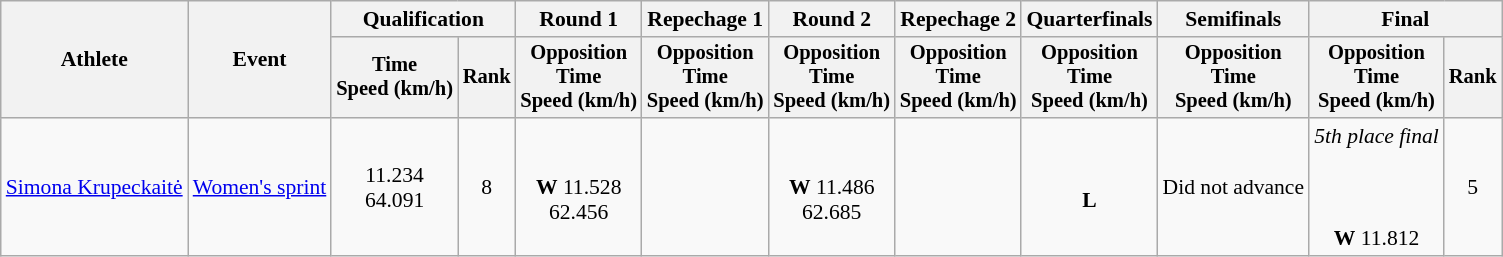<table class="wikitable" style="font-size:90%">
<tr>
<th rowspan="2">Athlete</th>
<th rowspan="2">Event</th>
<th colspan=2>Qualification</th>
<th>Round 1</th>
<th>Repechage 1</th>
<th>Round 2</th>
<th>Repechage 2</th>
<th>Quarterfinals</th>
<th>Semifinals</th>
<th colspan=2>Final</th>
</tr>
<tr style="font-size:95%">
<th>Time<br>Speed (km/h)</th>
<th>Rank</th>
<th>Opposition<br>Time<br>Speed (km/h)</th>
<th>Opposition<br>Time<br>Speed (km/h)</th>
<th>Opposition<br>Time<br>Speed (km/h)</th>
<th>Opposition<br>Time<br>Speed (km/h)</th>
<th>Opposition<br>Time<br>Speed (km/h)</th>
<th>Opposition<br>Time<br>Speed (km/h)</th>
<th>Opposition<br>Time<br>Speed (km/h)</th>
<th>Rank</th>
</tr>
<tr align=center>
<td align=left><a href='#'>Simona Krupeckaitė</a></td>
<td align=left><a href='#'>Women's sprint</a></td>
<td>11.234<br>64.091</td>
<td>8</td>
<td><br><strong>W</strong> 11.528<br>62.456</td>
<td></td>
<td><br><strong>W</strong> 11.486<br>62.685</td>
<td></td>
<td><br><strong>L</strong></td>
<td>Did not advance</td>
<td><em>5th place final</em><br><br><br><br><strong>W</strong> 11.812</td>
<td>5</td>
</tr>
</table>
